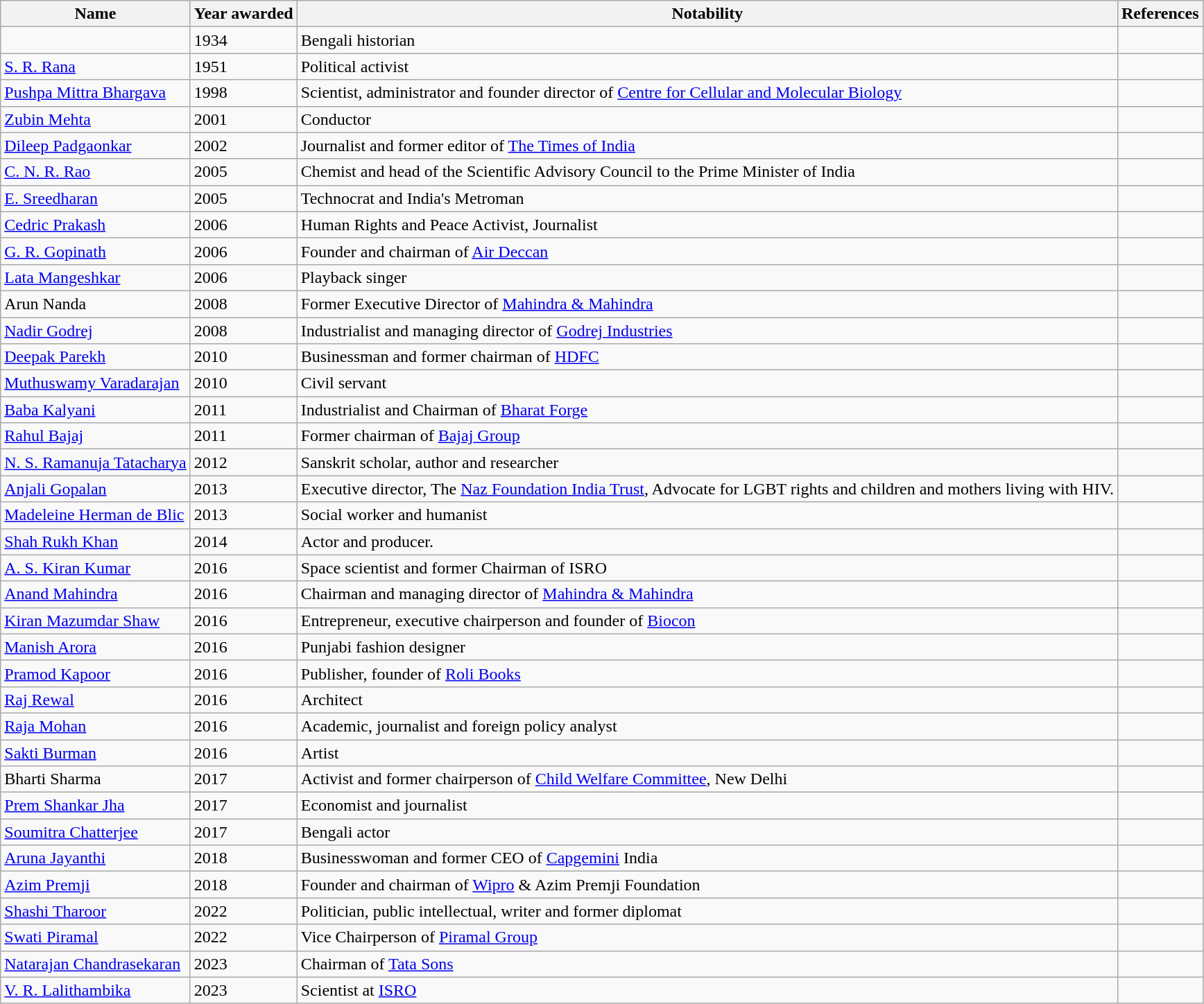<table class="wikitable sortable">
<tr>
<th>Name</th>
<th>Year awarded</th>
<th>Notability</th>
<th>References</th>
</tr>
<tr>
<td></td>
<td>1934</td>
<td>Bengali historian</td>
<td></td>
</tr>
<tr>
<td><a href='#'>S. R. Rana</a></td>
<td>1951</td>
<td>Political activist</td>
<td></td>
</tr>
<tr>
<td><a href='#'>Pushpa Mittra Bhargava</a></td>
<td>1998</td>
<td>Scientist, administrator and founder director of <a href='#'>Centre for Cellular and Molecular Biology</a></td>
<td></td>
</tr>
<tr>
<td><a href='#'>Zubin Mehta</a></td>
<td>2001</td>
<td>Conductor</td>
<td></td>
</tr>
<tr>
<td><a href='#'>Dileep Padgaonkar</a></td>
<td>2002</td>
<td>Journalist and former editor of <a href='#'>The Times of India</a></td>
<td></td>
</tr>
<tr>
<td><a href='#'>C. N. R. Rao</a></td>
<td>2005</td>
<td>Chemist and head of the Scientific Advisory Council to the Prime Minister of India</td>
<td></td>
</tr>
<tr>
<td><a href='#'>E. Sreedharan</a></td>
<td>2005</td>
<td>Technocrat and India's Metroman</td>
<td></td>
</tr>
<tr>
<td><a href='#'>Cedric Prakash</a></td>
<td>2006</td>
<td>Human Rights and Peace Activist, Journalist</td>
<td></td>
</tr>
<tr>
<td><a href='#'>G. R. Gopinath</a></td>
<td>2006</td>
<td>Founder and chairman of <a href='#'>Air Deccan</a></td>
<td></td>
</tr>
<tr>
<td><a href='#'>Lata Mangeshkar</a></td>
<td>2006</td>
<td>Playback singer</td>
<td></td>
</tr>
<tr>
<td>Arun Nanda</td>
<td>2008</td>
<td>Former Executive Director of <a href='#'>Mahindra & Mahindra</a></td>
<td></td>
</tr>
<tr>
<td><a href='#'>Nadir Godrej</a></td>
<td>2008</td>
<td>Industrialist and managing director of <a href='#'>Godrej Industries</a></td>
<td></td>
</tr>
<tr>
<td><a href='#'>Deepak Parekh</a></td>
<td>2010</td>
<td>Businessman and former chairman of <a href='#'>HDFC</a></td>
<td></td>
</tr>
<tr>
<td><a href='#'>Muthuswamy Varadarajan</a></td>
<td>2010</td>
<td>Civil servant</td>
<td></td>
</tr>
<tr>
<td><a href='#'>Baba Kalyani</a></td>
<td>2011</td>
<td>Industrialist and Chairman of <a href='#'>Bharat Forge</a></td>
<td></td>
</tr>
<tr>
<td><a href='#'>Rahul Bajaj</a></td>
<td>2011</td>
<td>Former chairman of <a href='#'>Bajaj Group</a></td>
<td></td>
</tr>
<tr>
<td><a href='#'>N. S. Ramanuja Tatacharya</a></td>
<td>2012</td>
<td>Sanskrit scholar, author and researcher</td>
<td></td>
</tr>
<tr>
<td><a href='#'>Anjali Gopalan</a></td>
<td>2013</td>
<td>Executive director, The <a href='#'>Naz Foundation India Trust</a>, Advocate for LGBT rights and children and mothers living with HIV.</td>
<td></td>
</tr>
<tr>
<td><a href='#'>Madeleine Herman de Blic</a></td>
<td>2013</td>
<td>Social worker and humanist</td>
<td></td>
</tr>
<tr>
<td><a href='#'>Shah Rukh Khan</a></td>
<td>2014</td>
<td>Actor and producer.</td>
<td></td>
</tr>
<tr>
<td><a href='#'>A. S. Kiran Kumar</a></td>
<td>2016</td>
<td>Space scientist and former Chairman of ISRO</td>
<td></td>
</tr>
<tr>
<td><a href='#'>Anand Mahindra</a></td>
<td>2016</td>
<td>Chairman and managing director of <a href='#'>Mahindra & Mahindra</a></td>
<td></td>
</tr>
<tr>
<td><a href='#'>Kiran Mazumdar Shaw</a></td>
<td>2016</td>
<td>Entrepreneur, executive chairperson and founder of <a href='#'>Biocon</a></td>
<td></td>
</tr>
<tr>
<td><a href='#'>Manish Arora</a></td>
<td>2016</td>
<td>Punjabi fashion designer</td>
<td></td>
</tr>
<tr>
<td><a href='#'>Pramod Kapoor</a></td>
<td>2016</td>
<td>Publisher, founder of <a href='#'>Roli Books</a></td>
<td></td>
</tr>
<tr>
<td><a href='#'>Raj Rewal</a></td>
<td>2016</td>
<td>Architect</td>
<td></td>
</tr>
<tr>
<td><a href='#'>Raja Mohan</a></td>
<td>2016</td>
<td>Academic, journalist and foreign policy analyst</td>
<td></td>
</tr>
<tr>
<td><a href='#'>Sakti Burman</a></td>
<td>2016</td>
<td>Artist</td>
<td></td>
</tr>
<tr>
<td>Bharti Sharma</td>
<td>2017</td>
<td>Activist and former chairperson of <a href='#'>Child Welfare Committee</a>, New Delhi</td>
<td></td>
</tr>
<tr>
<td><a href='#'>Prem Shankar Jha</a></td>
<td>2017</td>
<td>Economist and journalist</td>
<td></td>
</tr>
<tr>
<td><a href='#'>Soumitra Chatterjee</a></td>
<td>2017</td>
<td>Bengali actor</td>
<td></td>
</tr>
<tr>
<td><a href='#'>Aruna Jayanthi</a></td>
<td>2018</td>
<td>Businesswoman and former CEO of <a href='#'>Capgemini</a> India</td>
<td></td>
</tr>
<tr>
<td><a href='#'>Azim Premji</a></td>
<td>2018</td>
<td>Founder and chairman of <a href='#'>Wipro</a> & Azim Premji Foundation</td>
<td></td>
</tr>
<tr>
<td><a href='#'>Shashi Tharoor</a></td>
<td>2022</td>
<td>Politician, public intellectual, writer and former diplomat</td>
<td></td>
</tr>
<tr>
<td><a href='#'>Swati Piramal</a></td>
<td>2022</td>
<td>Vice Chairperson of <a href='#'>Piramal Group</a></td>
<td></td>
</tr>
<tr>
<td><a href='#'>Natarajan Chandrasekaran</a></td>
<td>2023</td>
<td>Chairman of <a href='#'>Tata Sons</a></td>
<td></td>
</tr>
<tr>
<td><a href='#'>V. R. Lalithambika</a></td>
<td>2023</td>
<td>Scientist at <a href='#'>ISRO</a></td>
<td></td>
</tr>
</table>
